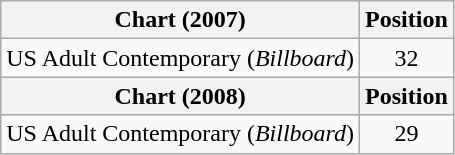<table class="wikitable">
<tr>
<th>Chart (2007)</th>
<th>Position</th>
</tr>
<tr>
<td>US Adult Contemporary (<em>Billboard</em>)</td>
<td style="text-align:center;">32</td>
</tr>
<tr>
<th>Chart (2008)</th>
<th>Position</th>
</tr>
<tr>
<td>US Adult Contemporary (<em>Billboard</em>)</td>
<td style="text-align:center;">29</td>
</tr>
</table>
